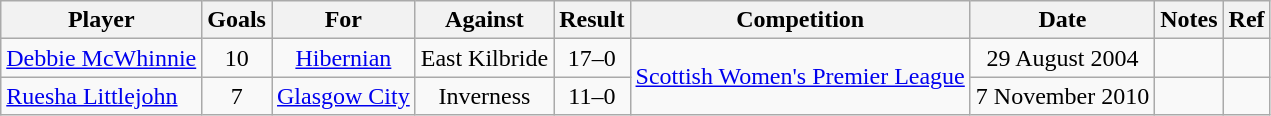<table class="wikitable" style="text-align:center;">
<tr>
<th>Player</th>
<th>Goals</th>
<th>For</th>
<th>Against</th>
<th>Result</th>
<th>Competition</th>
<th>Date</th>
<th>Notes</th>
<th>Ref</th>
</tr>
<tr>
<td align="left"><a href='#'>Debbie McWhinnie</a></td>
<td>10</td>
<td><a href='#'>Hibernian</a></td>
<td>East Kilbride</td>
<td>17–0</td>
<td rowspan="2"><a href='#'>Scottish Women's Premier League</a></td>
<td>29 August 2004</td>
<td></td>
<td></td>
</tr>
<tr>
<td align="left"><a href='#'>Ruesha Littlejohn</a></td>
<td>7</td>
<td><a href='#'>Glasgow City</a></td>
<td>Inverness</td>
<td>11–0</td>
<td>7 November 2010</td>
<td></td>
<td></td>
</tr>
</table>
